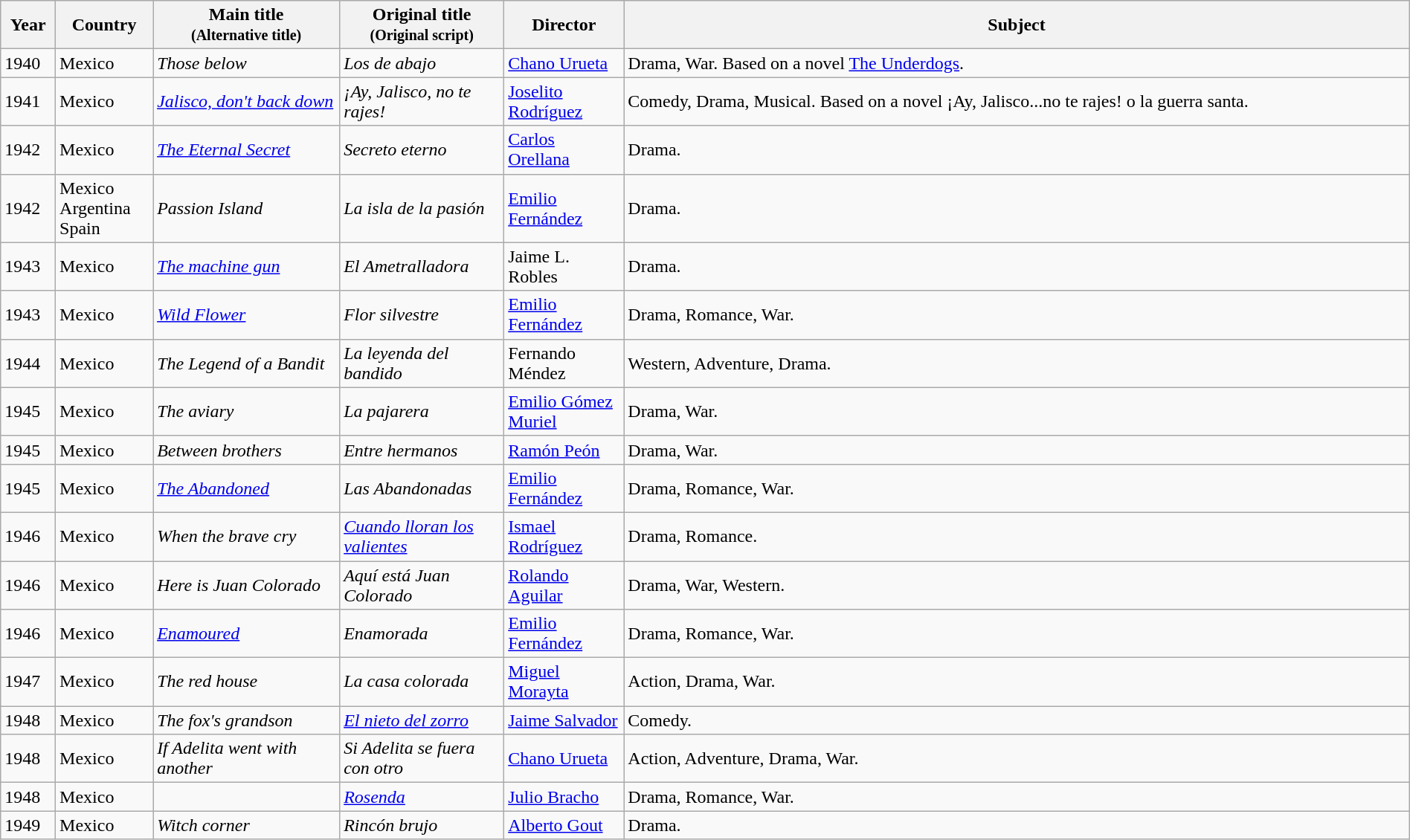<table class="wikitable sortable" style="width:100%;">
<tr>
<th>Year</th>
<th width= 80>Country</th>
<th class="unsortable" style="width:160px;">Main title<br><small>(Alternative title)</small></th>
<th class="unsortable" style="width:140px;">Original title<br><small>(Original script)</small></th>
<th width=100>Director</th>
<th class="unsortable">Subject</th>
</tr>
<tr>
<td>1940</td>
<td>Mexico</td>
<td><em>Those below</em></td>
<td><em>Los de abajo</em></td>
<td><a href='#'>Chano Urueta</a></td>
<td>Drama, War. Based on a novel <a href='#'>The Underdogs</a>.</td>
</tr>
<tr>
<td>1941</td>
<td>Mexico</td>
<td><em><a href='#'>Jalisco, don't back down</a></em></td>
<td><em>¡Ay, Jalisco, no te rajes!</em></td>
<td><a href='#'>Joselito Rodríguez</a></td>
<td>Comedy, Drama, Musical. Based on a novel ¡Ay, Jalisco...no te rajes! o la guerra santa.</td>
</tr>
<tr>
<td>1942</td>
<td>Mexico</td>
<td><em><a href='#'>The Eternal Secret</a></em></td>
<td><em>Secreto eterno</em></td>
<td><a href='#'>Carlos Orellana</a></td>
<td>Drama.</td>
</tr>
<tr>
<td>1942</td>
<td>Mexico<br>Argentina<br>Spain</td>
<td><em>Passion Island</em></td>
<td><em>La isla de la pasión</em></td>
<td><a href='#'>Emilio Fernández</a></td>
<td>Drama.</td>
</tr>
<tr>
<td>1943</td>
<td>Mexico</td>
<td><em><a href='#'>The machine gun</a></em></td>
<td><em>El Ametralladora</em></td>
<td>Jaime L. Robles</td>
<td>Drama.</td>
</tr>
<tr>
<td>1943</td>
<td>Mexico</td>
<td><em><a href='#'>Wild Flower</a></em></td>
<td><em>Flor silvestre</em></td>
<td><a href='#'>Emilio Fernández</a></td>
<td>Drama, Romance, War.</td>
</tr>
<tr>
<td>1944</td>
<td>Mexico</td>
<td><em>The Legend of a Bandit</em></td>
<td><em>La leyenda del bandido</em></td>
<td>Fernando Méndez</td>
<td>Western, Adventure, Drama.</td>
</tr>
<tr>
<td>1945</td>
<td>Mexico</td>
<td><em>The aviary</em></td>
<td><em>La pajarera</em></td>
<td><a href='#'>Emilio Gómez Muriel</a></td>
<td>Drama, War.</td>
</tr>
<tr>
<td>1945</td>
<td>Mexico</td>
<td><em>Between brothers</em></td>
<td><em>Entre hermanos</em></td>
<td><a href='#'>Ramón Peón</a></td>
<td>Drama, War.</td>
</tr>
<tr>
<td>1945</td>
<td>Mexico</td>
<td><em><a href='#'>The Abandoned</a></em></td>
<td><em>Las Abandonadas</em></td>
<td><a href='#'>Emilio Fernández</a></td>
<td>Drama, Romance, War.</td>
</tr>
<tr>
<td>1946</td>
<td>Mexico</td>
<td><em>When the brave cry</em></td>
<td><em><a href='#'>Cuando lloran los valientes</a></em></td>
<td><a href='#'>Ismael Rodríguez</a></td>
<td>Drama, Romance.</td>
</tr>
<tr>
<td>1946</td>
<td>Mexico</td>
<td><em>Here is Juan Colorado</em></td>
<td><em>Aquí está Juan Colorado</em></td>
<td><a href='#'>Rolando Aguilar</a></td>
<td>Drama, War, Western.</td>
</tr>
<tr>
<td>1946</td>
<td>Mexico</td>
<td><em><a href='#'>Enamoured</a></em></td>
<td><em>Enamorada</em></td>
<td><a href='#'>Emilio Fernández</a></td>
<td>Drama, Romance, War.</td>
</tr>
<tr>
<td>1947</td>
<td>Mexico</td>
<td><em>The red house</em></td>
<td><em>La casa colorada</em></td>
<td><a href='#'>Miguel Morayta</a></td>
<td>Action, Drama, War.</td>
</tr>
<tr>
<td>1948</td>
<td>Mexico</td>
<td><em>The fox's grandson</em></td>
<td><em><a href='#'>El nieto del zorro</a></em></td>
<td><a href='#'>Jaime Salvador</a></td>
<td>Comedy.</td>
</tr>
<tr>
<td>1948</td>
<td>Mexico</td>
<td><em>If Adelita went with another</em></td>
<td><em>Si Adelita se fuera con otro</em></td>
<td><a href='#'>Chano Urueta</a></td>
<td>Action, Adventure, Drama, War.</td>
</tr>
<tr>
<td>1948</td>
<td>Mexico</td>
<td></td>
<td><em><a href='#'>Rosenda</a></em></td>
<td><a href='#'>Julio Bracho</a></td>
<td>Drama, Romance, War.</td>
</tr>
<tr>
<td>1949</td>
<td>Mexico</td>
<td><em>Witch corner</em></td>
<td><em>Rincón brujo</em></td>
<td><a href='#'>Alberto Gout</a></td>
<td>Drama.</td>
</tr>
</table>
